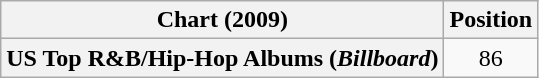<table class="wikitable plainrowheaders" style="text-align:center">
<tr>
<th scope="col">Chart (2009)</th>
<th scope="col">Position</th>
</tr>
<tr>
<th scope="row">US Top R&B/Hip-Hop Albums (<em>Billboard</em>)</th>
<td>86</td>
</tr>
</table>
